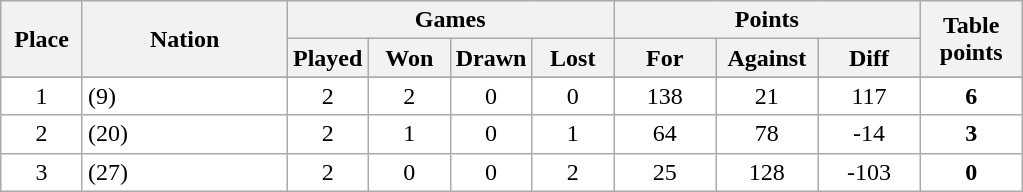<table class="wikitable">
<tr>
<th rowspan=2 width="8%">Place</th>
<th rowspan=2 width="20%">Nation</th>
<th colspan=4 width="32%">Games</th>
<th colspan=3 width="30%">Points</th>
<th rowspan=2 width="10%">Table<br>points</th>
</tr>
<tr>
<th width="8%">Played</th>
<th width="8%">Won</th>
<th width="8%">Drawn</th>
<th width="8%">Lost</th>
<th width="10%">For</th>
<th width="10%">Against</th>
<th width="10%">Diff</th>
</tr>
<tr>
</tr>
<tr bgcolor=#ffffff align=center>
<td>1</td>
<td align=left> (9)</td>
<td>2</td>
<td>2</td>
<td>0</td>
<td>0</td>
<td>138</td>
<td>21</td>
<td>117</td>
<td><strong>6</strong></td>
</tr>
<tr bgcolor=#ffffff align=center>
<td>2</td>
<td align=left> (20)</td>
<td>2</td>
<td>1</td>
<td>0</td>
<td>1</td>
<td>64</td>
<td>78</td>
<td>-14</td>
<td><strong>3</strong></td>
</tr>
<tr bgcolor=#ffffff align=center>
<td>3</td>
<td align=left> (27)</td>
<td>2</td>
<td>0</td>
<td>0</td>
<td>2</td>
<td>25</td>
<td>128</td>
<td>-103</td>
<td><strong>0</strong></td>
</tr>
</table>
